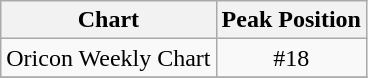<table class="wikitable">
<tr>
<th>Chart</th>
<th>Peak Position</th>
</tr>
<tr>
<td>Oricon Weekly Chart</td>
<td align="center">#18</td>
</tr>
<tr>
</tr>
</table>
